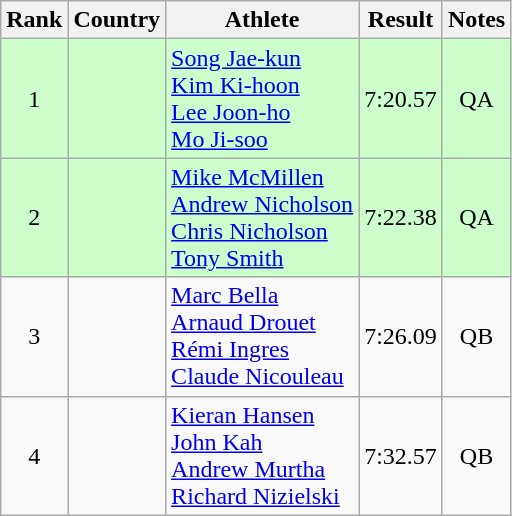<table class="wikitable" style="text-align:center">
<tr>
<th>Rank</th>
<th>Country</th>
<th>Athlete</th>
<th>Result</th>
<th>Notes</th>
</tr>
<tr bgcolor=ccffcc>
<td>1</td>
<td align=left></td>
<td align=left><a href='#'>Song Jae-kun</a> <br> <a href='#'>Kim Ki-hoon</a> <br> <a href='#'>Lee Joon-ho</a> <br> <a href='#'>Mo Ji-soo</a></td>
<td>7:20.57</td>
<td>QA</td>
</tr>
<tr bgcolor=ccffcc>
<td>2</td>
<td align=left></td>
<td align=left><a href='#'>Mike McMillen</a> <br> <a href='#'>Andrew Nicholson</a> <br> <a href='#'>Chris Nicholson</a> <br> <a href='#'>Tony Smith</a></td>
<td>7:22.38</td>
<td>QA</td>
</tr>
<tr>
<td>3</td>
<td align=left></td>
<td align=left><a href='#'>Marc Bella</a> <br> <a href='#'>Arnaud Drouet</a> <br> <a href='#'>Rémi Ingres</a> <br> <a href='#'>Claude Nicouleau</a></td>
<td>7:26.09</td>
<td>QB</td>
</tr>
<tr>
<td>4</td>
<td align=left></td>
<td align=left><a href='#'>Kieran Hansen</a> <br> <a href='#'>John Kah</a> <br> <a href='#'>Andrew Murtha</a> <br> <a href='#'>Richard Nizielski</a></td>
<td>7:32.57</td>
<td>QB</td>
</tr>
</table>
